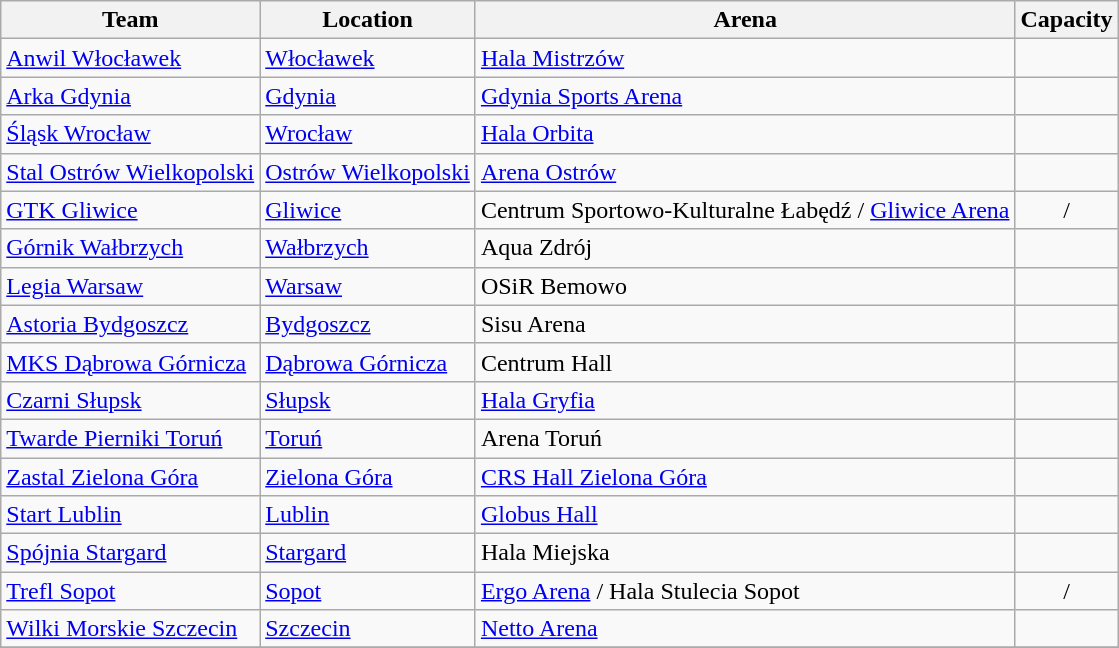<table class="wikitable sortable">
<tr>
<th>Team</th>
<th>Location</th>
<th>Arena</th>
<th>Capacity</th>
</tr>
<tr>
<td><a href='#'>Anwil Włocławek</a></td>
<td><a href='#'>Włocławek</a></td>
<td><a href='#'>Hala Mistrzów</a></td>
<td align=center></td>
</tr>
<tr>
<td><a href='#'>Arka Gdynia</a></td>
<td><a href='#'>Gdynia</a></td>
<td><a href='#'>Gdynia Sports Arena</a></td>
<td align=center></td>
</tr>
<tr>
<td><a href='#'>Śląsk Wrocław</a></td>
<td><a href='#'>Wrocław</a></td>
<td><a href='#'>Hala Orbita</a></td>
<td align=center></td>
</tr>
<tr>
<td><a href='#'>Stal Ostrów Wielkopolski</a></td>
<td><a href='#'>Ostrów Wielkopolski</a></td>
<td><a href='#'>Arena Ostrów</a></td>
<td align="center"></td>
</tr>
<tr>
<td><a href='#'>GTK Gliwice</a></td>
<td><a href='#'>Gliwice</a></td>
<td>Centrum Sportowo-Kulturalne Łabędź / <a href='#'>Gliwice Arena</a></td>
<td align=center>  / </td>
</tr>
<tr>
<td><a href='#'>Górnik Wałbrzych</a></td>
<td><a href='#'>Wałbrzych</a></td>
<td>Aqua Zdrój</td>
<td align="center"></td>
</tr>
<tr>
<td><a href='#'>Legia Warsaw</a></td>
<td><a href='#'>Warsaw</a></td>
<td>OSiR Bemowo</td>
<td align=center></td>
</tr>
<tr>
<td><a href='#'>Astoria Bydgoszcz</a></td>
<td><a href='#'>Bydgoszcz</a></td>
<td>Sisu Arena</td>
<td align=center></td>
</tr>
<tr>
<td><a href='#'>MKS Dąbrowa Górnicza</a></td>
<td><a href='#'>Dąbrowa Górnicza</a></td>
<td>Centrum Hall</td>
<td align=center></td>
</tr>
<tr>
<td><a href='#'>Czarni Słupsk</a></td>
<td><a href='#'>Słupsk</a></td>
<td><a href='#'>Hala Gryfia</a></td>
<td style="text-align:center;"></td>
</tr>
<tr>
<td><a href='#'>Twarde Pierniki Toruń</a></td>
<td><a href='#'>Toruń</a></td>
<td>Arena Toruń</td>
<td align=center></td>
</tr>
<tr>
<td><a href='#'>Zastal Zielona Góra</a></td>
<td><a href='#'>Zielona Góra</a></td>
<td><a href='#'>CRS Hall Zielona Góra</a></td>
<td align=center></td>
</tr>
<tr>
<td><a href='#'>Start Lublin</a></td>
<td><a href='#'>Lublin</a></td>
<td><a href='#'>Globus Hall</a></td>
<td style="text-align:center;"></td>
</tr>
<tr>
<td><a href='#'>Spójnia Stargard</a></td>
<td><a href='#'>Stargard</a></td>
<td>Hala Miejska</td>
<td align=center></td>
</tr>
<tr>
<td><a href='#'>Trefl Sopot</a></td>
<td><a href='#'>Sopot</a></td>
<td><a href='#'>Ergo Arena</a> / Hala Stulecia Sopot</td>
<td align=center> / </td>
</tr>
<tr>
<td><a href='#'>Wilki Morskie Szczecin</a></td>
<td><a href='#'>Szczecin</a></td>
<td><a href='#'>Netto Arena</a></td>
<td align=center></td>
</tr>
<tr>
</tr>
</table>
